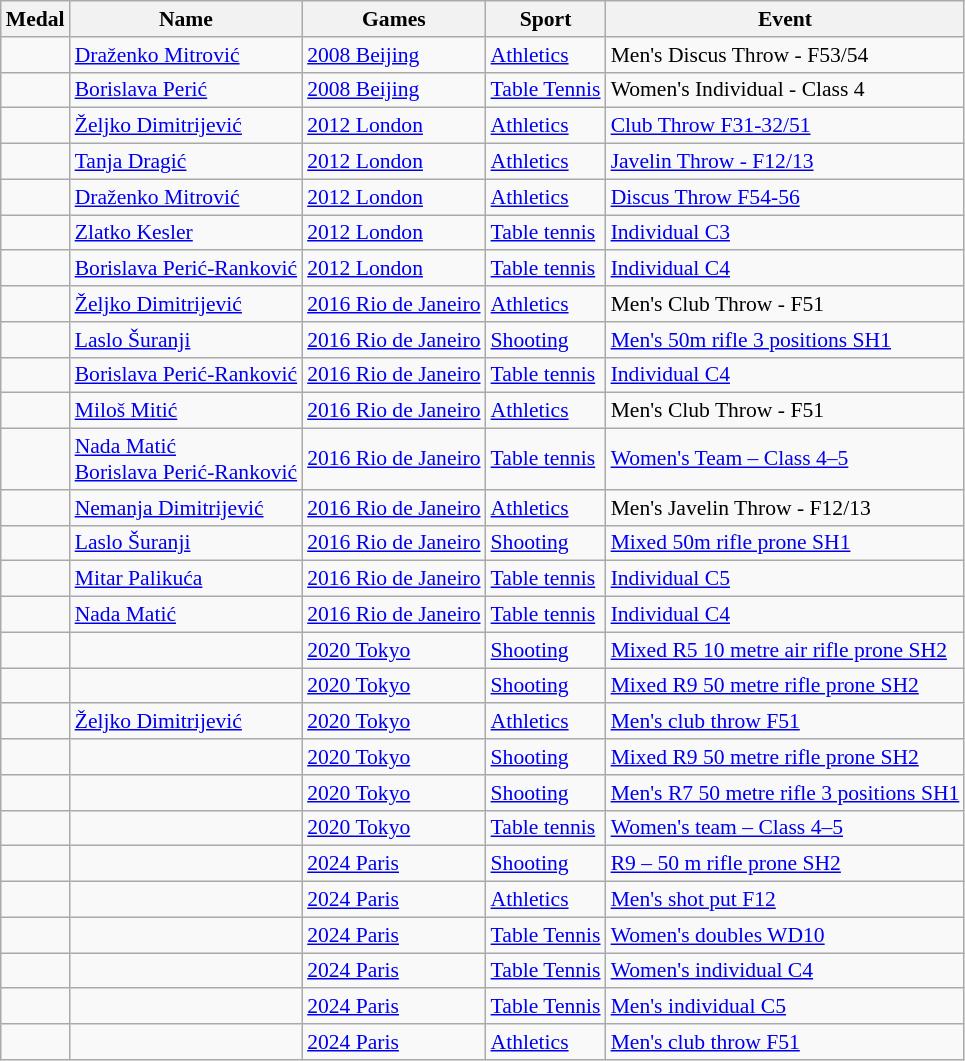<table class="wikitable sortable" style="font-size:90%">
<tr>
<th>Medal</th>
<th>Name</th>
<th>Games</th>
<th>Sport</th>
<th>Event</th>
</tr>
<tr>
<td></td>
<td><a href='#'>Draženko Mitrović</a></td>
<td> <a href='#'>2008 Beijing</a></td>
<td> <a href='#'>Athletics</a></td>
<td>Men's Discus Throw - F53/54</td>
</tr>
<tr>
<td></td>
<td><a href='#'>Borislava Perić</a></td>
<td> <a href='#'>2008 Beijing</a></td>
<td> <a href='#'>Table Tennis</a></td>
<td>Women's Individual - Class 4</td>
</tr>
<tr>
<td></td>
<td><a href='#'>Željko Dimitrijević</a></td>
<td> <a href='#'>2012 London</a></td>
<td> <a href='#'>Athletics</a></td>
<td><a href='#'>Club Throw F31-32/51</a></td>
</tr>
<tr>
<td></td>
<td><a href='#'>Tanja Dragić</a></td>
<td> <a href='#'>2012 London</a></td>
<td> <a href='#'>Athletics</a></td>
<td><a href='#'>Javelin Throw - F12/13</a></td>
</tr>
<tr>
<td></td>
<td><a href='#'>Draženko Mitrović</a></td>
<td> <a href='#'>2012 London</a></td>
<td> <a href='#'>Athletics</a></td>
<td><a href='#'>Discus Throw F54-56</a></td>
</tr>
<tr>
<td></td>
<td><a href='#'>Zlatko Kesler</a></td>
<td> <a href='#'>2012 London</a></td>
<td> <a href='#'>Table tennis</a></td>
<td><a href='#'>Individual C3</a></td>
</tr>
<tr>
<td></td>
<td><a href='#'>Borislava Perić-Ranković</a></td>
<td> <a href='#'>2012 London</a></td>
<td> <a href='#'>Table tennis</a></td>
<td><a href='#'>Individual C4</a></td>
</tr>
<tr>
<td></td>
<td><a href='#'>Željko Dimitrijević</a></td>
<td> <a href='#'>2016 Rio de Janeiro</a></td>
<td> <a href='#'>Athletics</a></td>
<td>Men's Club Throw - F51</td>
</tr>
<tr>
<td></td>
<td><a href='#'>Laslo Šuranji</a></td>
<td> <a href='#'>2016 Rio de Janeiro</a></td>
<td> <a href='#'>Shooting</a></td>
<td><a href='#'>Men's 50m rifle 3 positions SH1</a></td>
</tr>
<tr>
<td></td>
<td><a href='#'>Borislava Perić-Ranković</a></td>
<td> <a href='#'>2016 Rio de Janeiro</a></td>
<td> <a href='#'>Table tennis</a></td>
<td><a href='#'>Individual C4</a></td>
</tr>
<tr>
<td></td>
<td><a href='#'>Miloš Mitić</a></td>
<td> <a href='#'>2016 Rio de Janeiro</a></td>
<td> <a href='#'>Athletics</a></td>
<td>Men's Club Throw - F51</td>
</tr>
<tr>
<td></td>
<td><a href='#'>Nada Matić</a><br><a href='#'>Borislava Perić-Ranković</a></td>
<td> <a href='#'>2016 Rio de Janeiro</a></td>
<td> <a href='#'>Table tennis</a></td>
<td><a href='#'>Women's Team – Class 4–5</a></td>
</tr>
<tr>
<td></td>
<td><a href='#'>Nemanja Dimitrijević</a></td>
<td> <a href='#'>2016 Rio de Janeiro</a></td>
<td> <a href='#'>Athletics</a></td>
<td>Men's Javelin Throw - F12/13</td>
</tr>
<tr>
<td></td>
<td><a href='#'>Laslo Šuranji</a></td>
<td> <a href='#'>2016 Rio de Janeiro</a></td>
<td> <a href='#'>Shooting</a></td>
<td><a href='#'>Mixed 50m rifle prone SH1</a></td>
</tr>
<tr>
<td></td>
<td><a href='#'>Mitar Palikuća</a></td>
<td> <a href='#'>2016 Rio de Janeiro</a></td>
<td> <a href='#'>Table tennis</a></td>
<td><a href='#'>Individual C5</a></td>
</tr>
<tr>
<td></td>
<td><a href='#'>Nada Matić</a></td>
<td> <a href='#'>2016 Rio de Janeiro</a></td>
<td> <a href='#'>Table tennis</a></td>
<td><a href='#'>Individual C4</a></td>
</tr>
<tr>
<td></td>
<td></td>
<td> <a href='#'>2020 Tokyo</a></td>
<td> <a href='#'>Shooting</a></td>
<td><a href='#'>Mixed R5 10 metre air rifle prone SH2</a></td>
</tr>
<tr>
<td></td>
<td></td>
<td> <a href='#'>2020 Tokyo</a></td>
<td> <a href='#'>Shooting</a></td>
<td><a href='#'>Mixed R9 50 metre rifle prone SH2</a></td>
</tr>
<tr>
<td></td>
<td><a href='#'>Željko Dimitrijević</a></td>
<td> <a href='#'>2020 Tokyo</a></td>
<td> <a href='#'>Athletics</a></td>
<td><a href='#'>Men's club throw F51</a></td>
</tr>
<tr>
<td></td>
<td></td>
<td> <a href='#'>2020 Tokyo</a></td>
<td> <a href='#'>Shooting</a></td>
<td><a href='#'>Mixed R9 50 metre rifle prone SH2</a></td>
</tr>
<tr>
<td></td>
<td></td>
<td> <a href='#'>2020 Tokyo</a></td>
<td> <a href='#'>Shooting</a></td>
<td><a href='#'>Men's R7 50 metre rifle 3 positions SH1</a></td>
</tr>
<tr>
<td></td>
<td><br></td>
<td> <a href='#'>2020 Tokyo</a></td>
<td> <a href='#'>Table tennis</a></td>
<td><a href='#'>Women's team – Class 4–5</a></td>
</tr>
<tr>
<td></td>
<td></td>
<td> <a href='#'>2024 Paris</a></td>
<td> <a href='#'>Shooting</a></td>
<td><a href='#'>R9 – 50 m rifle prone SH2</a></td>
</tr>
<tr>
<td></td>
<td></td>
<td> <a href='#'>2024 Paris</a></td>
<td> <a href='#'>Athletics</a></td>
<td><a href='#'>Men's shot put F12</a></td>
</tr>
<tr>
<td></td>
<td><br></td>
<td> <a href='#'>2024 Paris</a></td>
<td> <a href='#'>Table Tennis</a></td>
<td><a href='#'>Women's doubles WD10</a></td>
</tr>
<tr>
<td></td>
<td></td>
<td> <a href='#'>2024 Paris</a></td>
<td> <a href='#'>Table Tennis</a></td>
<td><a href='#'>Women's individual C4</a></td>
</tr>
<tr>
<td></td>
<td></td>
<td> <a href='#'>2024 Paris</a></td>
<td> <a href='#'>Table Tennis</a></td>
<td><a href='#'>Men's individual C5</a></td>
</tr>
<tr>
<td></td>
<td></td>
<td> <a href='#'>2024 Paris</a></td>
<td> <a href='#'>Athletics</a></td>
<td><a href='#'>Men's club throw F51</a></td>
</tr>
</table>
